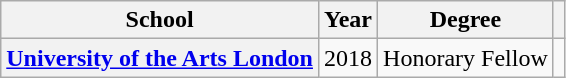<table class="wikitable plainrowheaders">
<tr>
<th scope="col">School</th>
<th scope="col">Year</th>
<th scope="col">Degree</th>
<th scope="col" class="unsortable"></th>
</tr>
<tr>
<th scope="row"><a href='#'>University of the Arts London</a></th>
<td>2018</td>
<td>Honorary Fellow</td>
<td style="text-align:center;"></td>
</tr>
</table>
